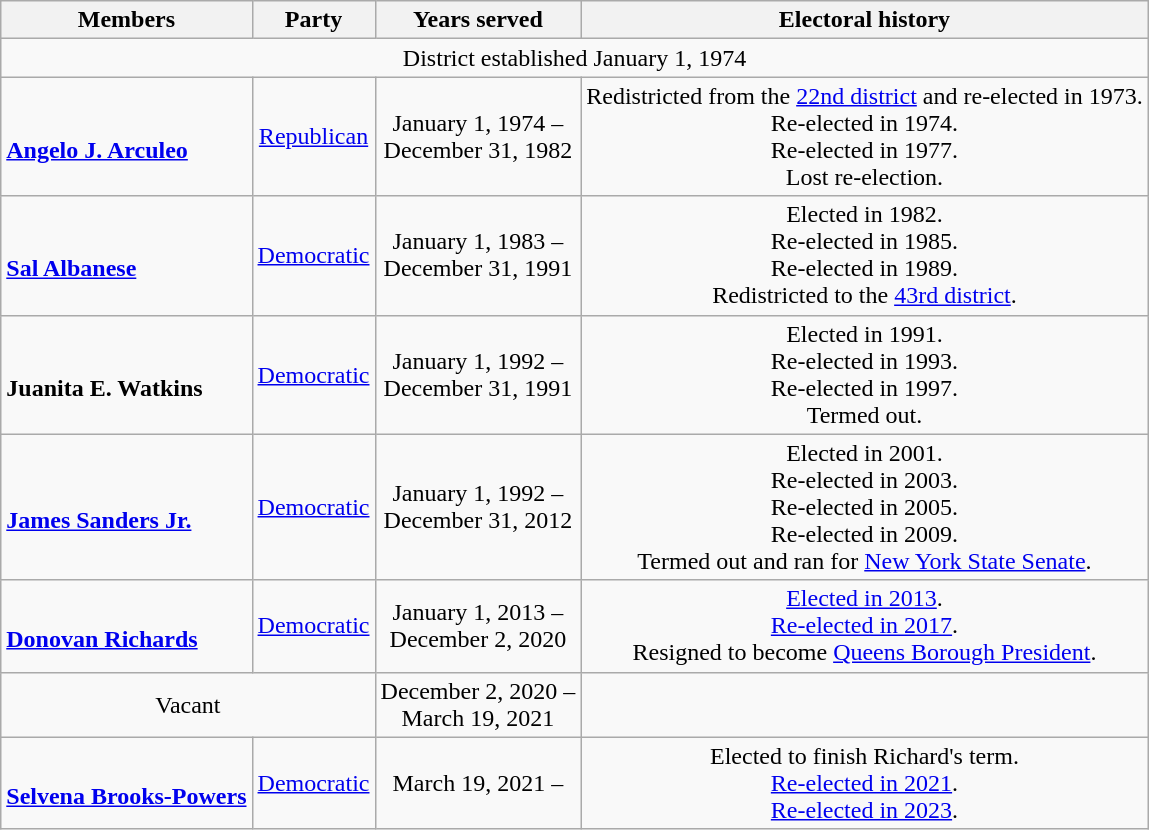<table class=wikitable style="text-align:center">
<tr>
<th>Members</th>
<th>Party</th>
<th>Years served</th>
<th>Electoral history</th>
</tr>
<tr>
<td colspan=5>District established January 1, 1974</td>
</tr>
<tr>
<td align=left><br> <strong><a href='#'>Angelo J. Arculeo</a></strong> <br></td>
<td><a href='#'>Republican</a></td>
<td>January 1, 1974 – <br> December 31, 1982</td>
<td>Redistricted from the <a href='#'>22nd district</a> and re-elected in 1973. <br> Re-elected in 1974. <br> Re-elected in 1977. <br> Lost re-election.</td>
</tr>
<tr>
<td align=left><br><strong><a href='#'>Sal Albanese</a></strong><br></td>
<td><a href='#'>Democratic</a></td>
<td>January 1, 1983 – <br> December 31, 1991</td>
<td>Elected in 1982. <br> Re-elected in 1985. <br> Re-elected in 1989. <br> Redistricted to the <a href='#'>43rd district</a>.</td>
</tr>
<tr>
<td align=left><br><strong>Juanita E. Watkins</strong><br></td>
<td><a href='#'>Democratic</a></td>
<td>January 1, 1992 – <br> December 31, 1991</td>
<td>Elected in 1991. <br> Re-elected in 1993. <br> Re-elected in 1997. <br> Termed out.</td>
</tr>
<tr>
<td align=left><br><strong><a href='#'>James Sanders Jr.</a></strong><br></td>
<td><a href='#'>Democratic</a></td>
<td>January 1, 1992 – <br> December 31, 2012</td>
<td>Elected in 2001. <br> Re-elected in 2003. <br> Re-elected in 2005. <br> Re-elected in 2009. <br> Termed out and ran for <a href='#'>New York State Senate</a>.</td>
</tr>
<tr>
<td align=left><br><strong><a href='#'>Donovan Richards</a></strong><br></td>
<td><a href='#'>Democratic</a></td>
<td>January 1, 2013 – <br> December 2, 2020</td>
<td><a href='#'>Elected in 2013</a>. <br> <a href='#'>Re-elected in 2017</a>. <br> Resigned to become <a href='#'>Queens Borough President</a>.</td>
</tr>
<tr>
<td colspan=2>Vacant</td>
<td>December 2, 2020 – <br> March 19, 2021</td>
<td></td>
</tr>
<tr>
<td align=left><br><strong><a href='#'>Selvena Brooks-Powers</a></strong><br></td>
<td><a href='#'>Democratic</a></td>
<td>March 19, 2021 – <br></td>
<td>Elected to finish Richard's term. <br> <a href='#'>Re-elected in 2021</a>. <br> <a href='#'>Re-elected in 2023</a>.</td>
</tr>
</table>
